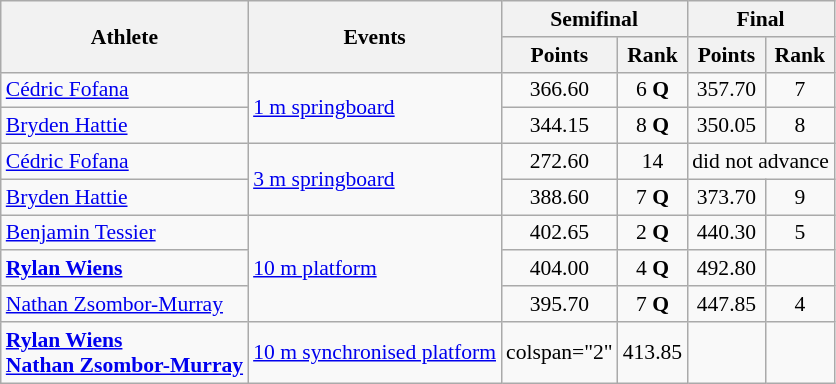<table class=wikitable style="font-size:90%">
<tr>
<th rowspan="2">Athlete</th>
<th rowspan="2">Events</th>
<th colspan="2">Semifinal</th>
<th colspan="2">Final</th>
</tr>
<tr>
<th>Points</th>
<th>Rank</th>
<th>Points</th>
<th>Rank</th>
</tr>
<tr align=center>
<td align=left><a href='#'>Cédric Fofana</a></td>
<td align=left rowspan=2><a href='#'>1 m springboard</a></td>
<td>366.60</td>
<td>6 <strong>Q</strong></td>
<td>357.70</td>
<td>7</td>
</tr>
<tr align=center>
<td align=left><a href='#'>Bryden Hattie</a></td>
<td>344.15</td>
<td>8 <strong>Q</strong></td>
<td>350.05</td>
<td>8</td>
</tr>
<tr align=center>
<td align=left><a href='#'>Cédric Fofana</a></td>
<td align=left rowspan=2><a href='#'>3 m springboard</a></td>
<td>272.60</td>
<td>14</td>
<td colspan=2>did not advance</td>
</tr>
<tr align=center>
<td align=left><a href='#'>Bryden Hattie</a></td>
<td>388.60</td>
<td>7 <strong>Q</strong></td>
<td>373.70</td>
<td>9</td>
</tr>
<tr align=center>
<td align=left><a href='#'>Benjamin Tessier</a></td>
<td align=left rowspan=3><a href='#'>10 m platform</a></td>
<td>402.65</td>
<td>2 <strong>Q</strong></td>
<td>440.30</td>
<td>5</td>
</tr>
<tr align=center>
<td align=left><strong><a href='#'>Rylan Wiens</a></strong></td>
<td>404.00</td>
<td>4 <strong>Q</strong></td>
<td>492.80</td>
<td></td>
</tr>
<tr align=center>
<td align=left><a href='#'>Nathan Zsombor-Murray</a></td>
<td>395.70</td>
<td>7 <strong>Q</strong></td>
<td>447.85</td>
<td>4</td>
</tr>
<tr align=center>
<td align=left><strong><a href='#'>Rylan Wiens</a></strong><br><strong><a href='#'>Nathan Zsombor-Murray</a></strong></td>
<td align=left><a href='#'>10 m synchronised platform</a></td>
<td>colspan="2" </td>
<td>413.85</td>
<td></td>
</tr>
</table>
